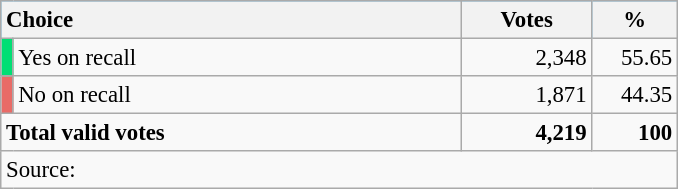<table class="wikitable" style="text-align:right;margin-right:1em; font-size:95%">
<tr style="background:#09a8ff; text-align:center;">
<th colspan="2" style="text-align:left; width:300px;">Choice</th>
<th style="width:80px;">Votes</th>
<th style="width:50px;">%</th>
</tr>
<tr>
<td style="background: rgb(1, 223, 116); width:1px"></td>
<td style="text-align:left;">Yes on recall</td>
<td>2,348</td>
<td>55.65</td>
</tr>
<tr>
<td style="background: rgb(233, 107, 103);"></td>
<td style="text-align:left;">No on recall</td>
<td>1,871</td>
<td>44.35</td>
</tr>
<tr>
<td style="text-align:left;" colspan="2"><strong>Total valid votes</strong></td>
<td><strong>4,219</strong></td>
<td><strong>100</strong></td>
</tr>
<tr>
<td colspan=4 style="text-align:left;">Source:</td>
</tr>
</table>
